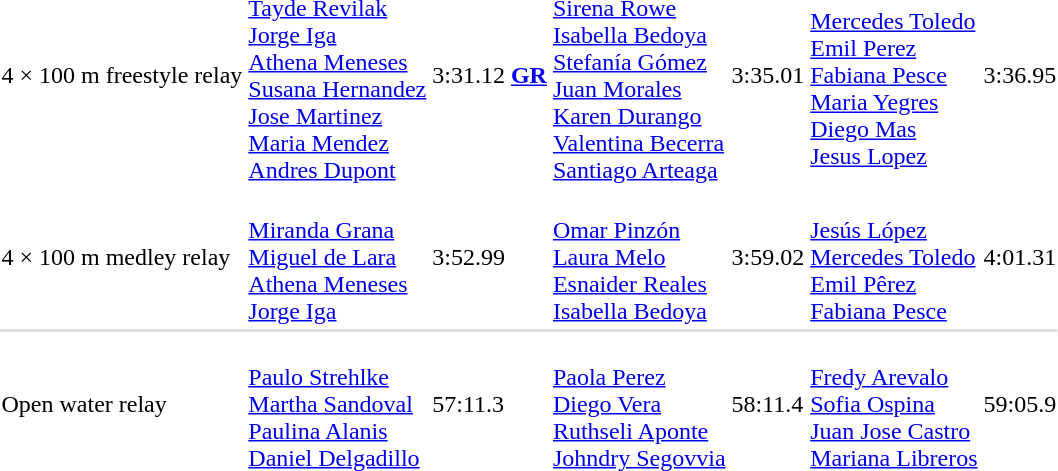<table>
<tr>
<td>4 × 100 m freestyle relay</td>
<td><br><a href='#'>Tayde Revilak</a><br><a href='#'>Jorge Iga</a><br><a href='#'>Athena Meneses</a><br><a href='#'>Susana Hernandez</a><br><a href='#'>Jose Martinez</a><br><a href='#'>Maria Mendez</a><br><a href='#'>Andres Dupont</a></td>
<td>3:31.12 <strong><a href='#'>GR</a></strong></td>
<td><br><a href='#'>Sirena Rowe</a><br><a href='#'>Isabella Bedoya</a><br><a href='#'>Stefanía Gómez</a><br><a href='#'>Juan Morales</a><br><a href='#'>Karen Durango</a><br><a href='#'>Valentina Becerra</a><br><a href='#'>Santiago Arteaga</a></td>
<td>3:35.01</td>
<td><br><a href='#'>Mercedes Toledo</a><br><a href='#'>Emil Perez</a><br><a href='#'>Fabiana Pesce</a><br><a href='#'>Maria Yegres</a><br><a href='#'>Diego Mas</a><br><a href='#'>Jesus Lopez</a></td>
<td>3:36.95</td>
</tr>
<tr>
<td>4 × 100 m medley relay</td>
<td><br><a href='#'>Miranda Grana</a><br><a href='#'>Miguel de Lara</a><br><a href='#'>Athena Meneses</a><br><a href='#'>Jorge Iga</a></td>
<td>3:52.99</td>
<td><br><a href='#'>Omar Pinzón</a><br><a href='#'>Laura Melo</a><br><a href='#'>Esnaider Reales</a><br><a href='#'>Isabella Bedoya</a></td>
<td>3:59.02</td>
<td><br><a href='#'>Jesús López</a><br><a href='#'>Mercedes Toledo</a><br><a href='#'>Emil Pêrez</a><br><a href='#'>Fabiana Pesce</a></td>
<td>4:01.31</td>
</tr>
<tr bgcolor=#DDDDDD>
<td colspan=7></td>
</tr>
<tr>
<td>Open water relay</td>
<td><br><a href='#'>Paulo Strehlke</a><br><a href='#'>Martha Sandoval</a><br><a href='#'>Paulina Alanis</a><br><a href='#'>Daniel Delgadillo</a></td>
<td>57:11.3</td>
<td><br><a href='#'>Paola Perez</a><br><a href='#'>Diego Vera</a><br><a href='#'>Ruthseli Aponte</a><br><a href='#'>Johndry Segovvia</a></td>
<td>58:11.4</td>
<td><br><a href='#'>Fredy Arevalo</a><br><a href='#'>Sofia Ospina</a><br><a href='#'>Juan Jose Castro</a><br><a href='#'>Mariana Libreros</a></td>
<td>59:05.9</td>
</tr>
</table>
